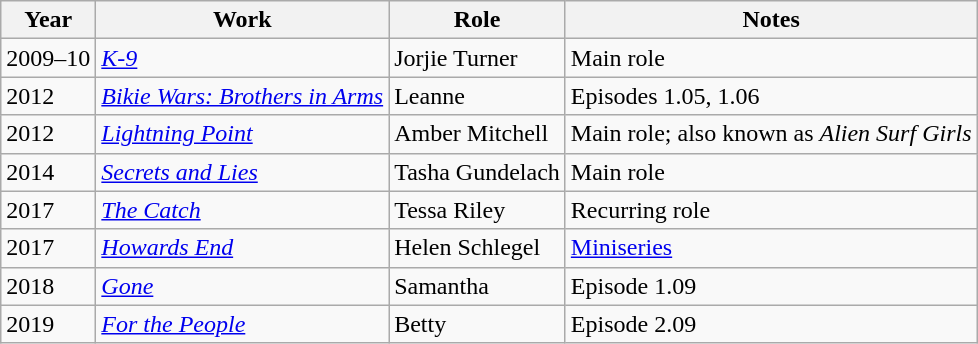<table class="wikitable sortable">
<tr>
<th>Year</th>
<th>Work</th>
<th>Role</th>
<th>Notes</th>
</tr>
<tr>
<td>2009–10</td>
<td><em><a href='#'>K-9</a></em></td>
<td>Jorjie Turner</td>
<td>Main role</td>
</tr>
<tr>
<td>2012</td>
<td><em><a href='#'>Bikie Wars: Brothers in Arms</a></em></td>
<td>Leanne</td>
<td>Episodes 1.05, 1.06</td>
</tr>
<tr>
<td>2012</td>
<td><em><a href='#'>Lightning Point</a></em></td>
<td>Amber Mitchell</td>
<td>Main role; also known as <em>Alien Surf Girls</em></td>
</tr>
<tr>
<td>2014</td>
<td><em><a href='#'>Secrets and Lies</a></em></td>
<td>Tasha Gundelach</td>
<td>Main role</td>
</tr>
<tr>
<td>2017</td>
<td><em><a href='#'>The Catch</a></em></td>
<td>Tessa Riley</td>
<td>Recurring role</td>
</tr>
<tr>
<td>2017</td>
<td><em><a href='#'>Howards End</a></em></td>
<td>Helen Schlegel</td>
<td><a href='#'>Miniseries</a></td>
</tr>
<tr>
<td>2018</td>
<td><em><a href='#'>Gone</a></em></td>
<td>Samantha</td>
<td>Episode 1.09</td>
</tr>
<tr>
<td>2019</td>
<td><em><a href='#'>For the People</a></em></td>
<td>Betty</td>
<td>Episode 2.09</td>
</tr>
</table>
